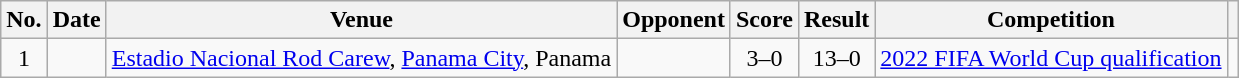<table class="wikitable sortable">
<tr>
<th scope="col">No.</th>
<th scope="col">Date</th>
<th scope="col">Venue</th>
<th scope="col">Opponent</th>
<th scope="col">Score</th>
<th scope="col">Result</th>
<th scope="col">Competition</th>
<th scope="col" class="unsortable"></th>
</tr>
<tr>
<td style="text-align:center">1</td>
<td></td>
<td><a href='#'>Estadio Nacional Rod Carew</a>, <a href='#'>Panama City</a>, Panama</td>
<td></td>
<td style="text-align:center">3–0</td>
<td style="text-align:center">13–0</td>
<td><a href='#'>2022 FIFA World Cup qualification</a></td>
<td></td>
</tr>
</table>
